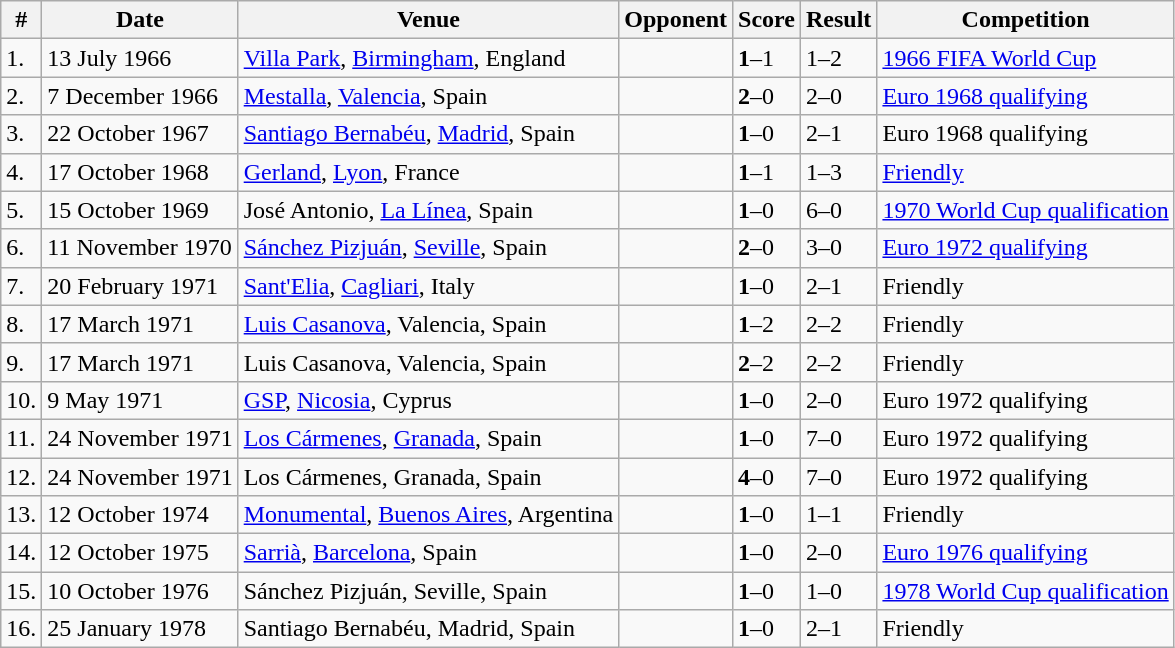<table class="wikitable" style="font-size:100%">
<tr>
<th>#</th>
<th>Date</th>
<th>Venue</th>
<th>Opponent</th>
<th>Score</th>
<th>Result</th>
<th>Competition</th>
</tr>
<tr>
<td>1.</td>
<td>13 July 1966</td>
<td><a href='#'>Villa Park</a>, <a href='#'>Birmingham</a>, England</td>
<td></td>
<td><strong>1</strong>–1</td>
<td>1–2</td>
<td><a href='#'>1966 FIFA World Cup</a></td>
</tr>
<tr>
<td>2.</td>
<td>7 December 1966</td>
<td><a href='#'>Mestalla</a>, <a href='#'>Valencia</a>, Spain</td>
<td></td>
<td><strong>2</strong>–0</td>
<td>2–0</td>
<td><a href='#'>Euro 1968 qualifying</a></td>
</tr>
<tr>
<td>3.</td>
<td>22 October 1967</td>
<td><a href='#'>Santiago Bernabéu</a>, <a href='#'>Madrid</a>, Spain</td>
<td></td>
<td><strong>1</strong>–0</td>
<td>2–1</td>
<td>Euro 1968 qualifying</td>
</tr>
<tr>
<td>4.</td>
<td>17 October 1968</td>
<td><a href='#'>Gerland</a>, <a href='#'>Lyon</a>, France</td>
<td></td>
<td><strong>1</strong>–1</td>
<td>1–3</td>
<td><a href='#'>Friendly</a></td>
</tr>
<tr>
<td>5.</td>
<td>15 October 1969</td>
<td>José Antonio, <a href='#'>La Línea</a>, Spain</td>
<td></td>
<td><strong>1</strong>–0</td>
<td>6–0</td>
<td><a href='#'>1970 World Cup qualification</a></td>
</tr>
<tr>
<td>6.</td>
<td>11 November 1970</td>
<td><a href='#'>Sánchez Pizjuán</a>, <a href='#'>Seville</a>, Spain</td>
<td></td>
<td><strong>2</strong>–0</td>
<td>3–0</td>
<td><a href='#'>Euro 1972 qualifying</a></td>
</tr>
<tr>
<td>7.</td>
<td>20 February 1971</td>
<td><a href='#'>Sant'Elia</a>, <a href='#'>Cagliari</a>, Italy</td>
<td></td>
<td><strong>1</strong>–0</td>
<td>2–1</td>
<td>Friendly</td>
</tr>
<tr>
<td>8.</td>
<td>17 March 1971</td>
<td><a href='#'>Luis Casanova</a>, Valencia, Spain</td>
<td></td>
<td><strong>1</strong>–2</td>
<td>2–2</td>
<td>Friendly</td>
</tr>
<tr>
<td>9.</td>
<td>17 March 1971</td>
<td>Luis Casanova, Valencia, Spain</td>
<td></td>
<td><strong>2</strong>–2</td>
<td>2–2</td>
<td>Friendly</td>
</tr>
<tr>
<td>10.</td>
<td>9 May 1971</td>
<td><a href='#'>GSP</a>, <a href='#'>Nicosia</a>, Cyprus</td>
<td></td>
<td><strong>1</strong>–0</td>
<td>2–0</td>
<td>Euro 1972 qualifying</td>
</tr>
<tr>
<td>11.</td>
<td>24 November 1971</td>
<td><a href='#'>Los Cármenes</a>, <a href='#'>Granada</a>, Spain</td>
<td></td>
<td><strong>1</strong>–0</td>
<td>7–0</td>
<td>Euro 1972 qualifying</td>
</tr>
<tr>
<td>12.</td>
<td>24 November 1971</td>
<td>Los Cármenes, Granada, Spain</td>
<td></td>
<td><strong>4</strong>–0</td>
<td>7–0</td>
<td>Euro 1972 qualifying</td>
</tr>
<tr>
<td>13.</td>
<td>12 October 1974</td>
<td><a href='#'>Monumental</a>, <a href='#'>Buenos Aires</a>, Argentina</td>
<td></td>
<td><strong>1</strong>–0</td>
<td>1–1</td>
<td>Friendly</td>
</tr>
<tr>
<td>14.</td>
<td>12 October 1975</td>
<td><a href='#'>Sarrià</a>, <a href='#'>Barcelona</a>, Spain</td>
<td></td>
<td><strong>1</strong>–0</td>
<td>2–0</td>
<td><a href='#'>Euro 1976 qualifying</a></td>
</tr>
<tr>
<td>15.</td>
<td>10 October 1976</td>
<td>Sánchez Pizjuán, Seville, Spain</td>
<td></td>
<td><strong>1</strong>–0</td>
<td>1–0</td>
<td><a href='#'>1978 World Cup qualification</a></td>
</tr>
<tr>
<td>16.</td>
<td>25 January 1978</td>
<td>Santiago Bernabéu, Madrid, Spain</td>
<td></td>
<td><strong>1</strong>–0</td>
<td>2–1</td>
<td>Friendly</td>
</tr>
</table>
